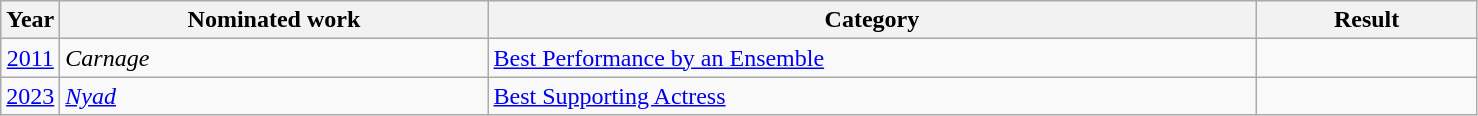<table class=wikitable>
<tr>
<th width=4%>Year</th>
<th width=29%>Nominated work</th>
<th width=52%>Category</th>
<th width=15%>Result</th>
</tr>
<tr>
<td align=center><a href='#'>2011</a></td>
<td><em>Carnage</em></td>
<td><a href='#'>Best Performance by an Ensemble</a></td>
<td></td>
</tr>
<tr>
<td align=center><a href='#'>2023</a></td>
<td><em><a href='#'>Nyad</a></em></td>
<td><a href='#'>Best Supporting Actress</a></td>
<td></td>
</tr>
</table>
